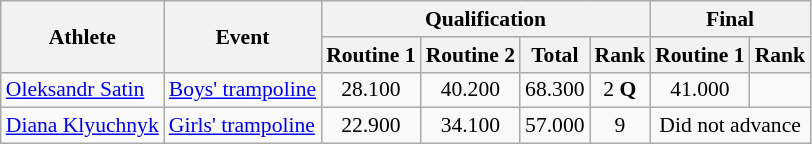<table class="wikitable" border="1" style="font-size:90%">
<tr>
<th rowspan=2>Athlete</th>
<th rowspan=2>Event</th>
<th colspan=4>Qualification</th>
<th colspan=2>Final</th>
</tr>
<tr>
<th>Routine 1</th>
<th>Routine 2</th>
<th>Total</th>
<th>Rank</th>
<th>Routine 1</th>
<th>Rank</th>
</tr>
<tr>
<td><a href='#'>Oleksandr Satin</a></td>
<td><a href='#'>Boys' trampoline</a></td>
<td align=center>28.100</td>
<td align=center>40.200</td>
<td align=center>68.300</td>
<td align=center>2 <strong>Q</strong></td>
<td align=center>41.000</td>
<td align=center></td>
</tr>
<tr>
<td><a href='#'>Diana Klyuchnyk</a></td>
<td><a href='#'>Girls' trampoline</a></td>
<td align=center>22.900</td>
<td align=center>34.100</td>
<td align=center>57.000</td>
<td align=center>9</td>
<td align=center colspan=2>Did not advance</td>
</tr>
</table>
